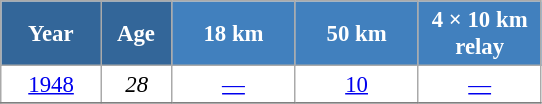<table class="wikitable" style="font-size:95%; text-align:center; border:grey solid 1px; border-collapse:collapse; background:#ffffff;">
<tr>
<th style="background-color:#369; color:white; width:60px;"> Year </th>
<th style="background-color:#369; color:white; width:40px;"> Age </th>
<th style="background-color:#4180be; color:white; width:75px;"> 18 km </th>
<th style="background-color:#4180be; color:white; width:75px;"> 50 km </th>
<th style="background-color:#4180be; color:white; width:75px;"> 4 × 10 km <br> relay </th>
</tr>
<tr>
<td><a href='#'>1948</a></td>
<td><em>28</em></td>
<td><a href='#'>—</a></td>
<td><a href='#'>10</a></td>
<td><a href='#'>—</a></td>
</tr>
<tr>
</tr>
</table>
